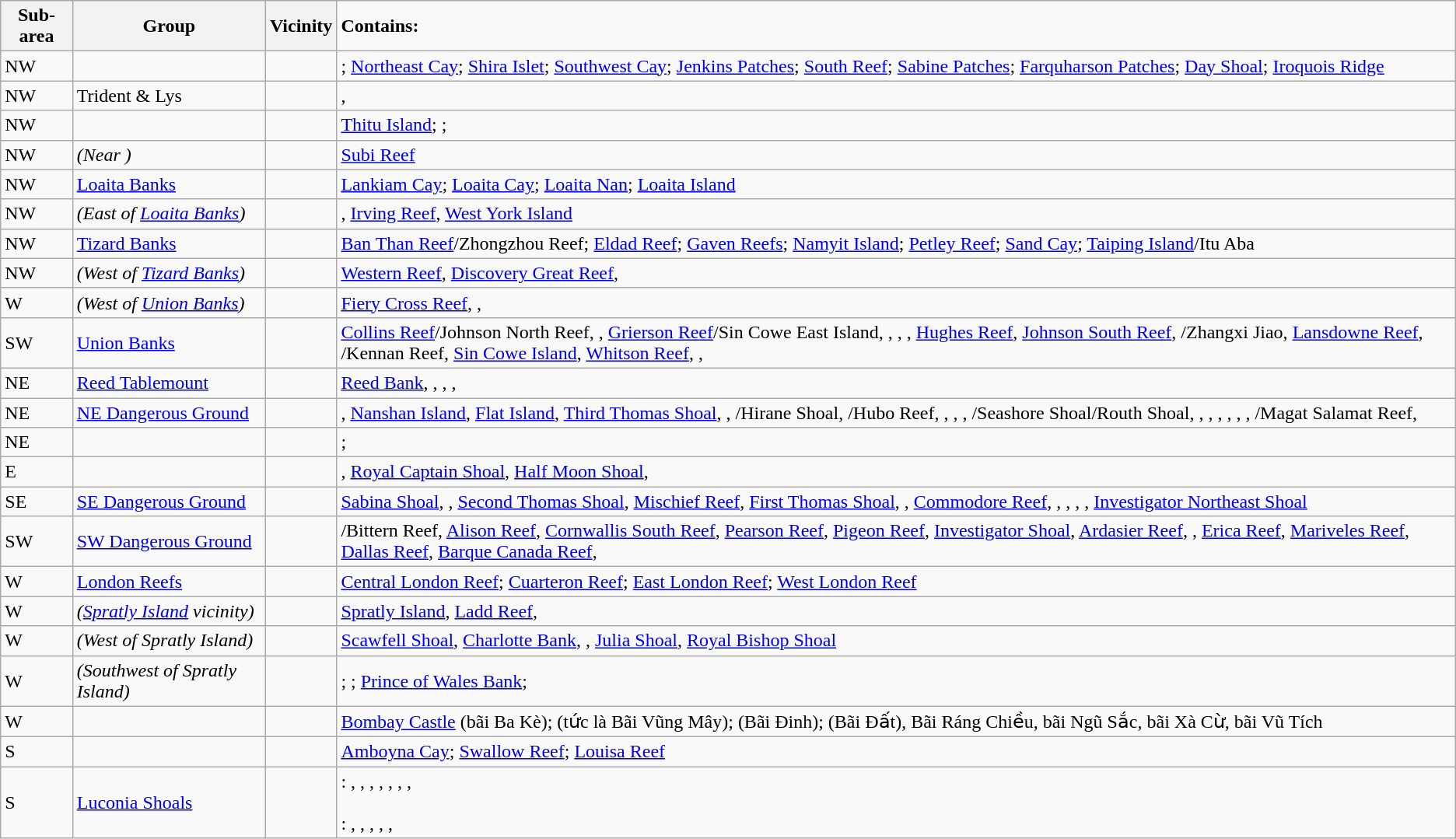<table class=wikitable>
<tr>
<th>Sub-area</th>
<th>Group</th>
<th>Vicinity</th>
<td><strong>Contains:</strong></td>
</tr>
<tr>
<td>NW</td>
<td></td>
<td></td>
<td>; <a href='#'>Northeast Cay</a>; <a href='#'>Shira Islet</a>; <a href='#'>Southwest Cay</a>; <a href='#'>Jenkins Patches</a>; <a href='#'>South Reef</a>; <a href='#'>Sabine Patches</a>; <a href='#'>Farquharson Patches</a>; <a href='#'>Day Shoal</a>; <a href='#'>Iroquois Ridge</a></td>
</tr>
<tr>
<td>NW</td>
<td>Trident & Lys</td>
<td></td>
<td>, </td>
</tr>
<tr>
<td>NW</td>
<td></td>
<td></td>
<td><a href='#'>Thitu Island</a>; ; </td>
</tr>
<tr>
<td>NW</td>
<td><em>(Near )</em></td>
<td></td>
<td><a href='#'>Subi Reef</a></td>
</tr>
<tr>
<td>NW</td>
<td><a href='#'>Loaita Banks</a></td>
<td></td>
<td><a href='#'>Lankiam Cay</a>; <a href='#'>Loaita Cay</a>; <a href='#'>Loaita Nan</a>; <a href='#'>Loaita Island</a></td>
</tr>
<tr>
<td>NW</td>
<td><em>(East of <a href='#'>Loaita Banks</a>)</em></td>
<td></td>
<td> , <a href='#'>Irving Reef</a>, <a href='#'>West York Island</a></td>
</tr>
<tr>
<td>NW</td>
<td><a href='#'>Tizard Banks</a></td>
<td></td>
<td><a href='#'>Ban Than Reef</a>/Zhongzhou Reef; <a href='#'>Eldad Reef</a>; <a href='#'>Gaven Reefs</a>; <a href='#'>Namyit Island</a>; <a href='#'>Petley Reef</a>; <a href='#'>Sand Cay</a>; <a href='#'>Taiping Island</a>/Itu Aba</td>
</tr>
<tr>
<td>NW</td>
<td><em>(West of <a href='#'>Tizard Banks</a>)</em></td>
<td></td>
<td><a href='#'>Western Reef</a>, <a href='#'>Discovery Great Reef</a>, </td>
</tr>
<tr>
<td>W</td>
<td><em>(West of <a href='#'>Union Banks</a>)</em></td>
<td></td>
<td><a href='#'>Fiery Cross Reef</a>, , </td>
</tr>
<tr>
<td>SW</td>
<td><a href='#'>Union Banks</a></td>
<td></td>
<td><a href='#'>Collins Reef</a>/Johnson North Reef, , <a href='#'>Grierson Reef</a>/Sin Cowe East Island, , , , <a href='#'>Hughes Reef</a>, <a href='#'>Johnson South Reef</a>, /Zhangxi Jiao, <a href='#'>Lansdowne Reef</a>, /Kennan Reef, <a href='#'>Sin Cowe Island</a>,  <a href='#'>Whitson Reef</a>, , </td>
</tr>
<tr>
<td>NE</td>
<td><a href='#'>Reed Tablemount</a></td>
<td></td>
<td><a href='#'>Reed Bank</a>, , , , </td>
</tr>
<tr>
<td>NE</td>
<td><a href='#'>NE Dangerous Ground</a></td>
<td></td>
<td>, <a href='#'>Nanshan Island</a>, <a href='#'>Flat Island</a>, <a href='#'>Third Thomas Shoal</a>, , /Hirane Shoal, /Hubo Reef, , , , /Seashore Shoal/Routh Shoal, , , , ,  ,  , /Magat Salamat Reef,</td>
</tr>
<tr>
<td>NE</td>
<td></td>
<td></td>
<td> ; </td>
</tr>
<tr>
<td>E</td>
<td></td>
<td></td>
<td>, <a href='#'>Royal Captain Shoal</a>, <a href='#'>Half Moon Shoal</a>, </td>
</tr>
<tr>
<td>SE</td>
<td><a href='#'>SE Dangerous Ground</a></td>
<td></td>
<td><a href='#'>Sabina Shoal</a>, , <a href='#'>Second Thomas Shoal</a>, <a href='#'>Mischief Reef</a>, <a href='#'>First Thomas Shoal</a>, , <a href='#'>Commodore Reef</a>, , , , , <a href='#'>Investigator Northeast Shoal</a></td>
</tr>
<tr>
<td>SW</td>
<td><a href='#'>SW Dangerous Ground</a></td>
<td></td>
<td>/Bittern Reef, <a href='#'>Alison Reef</a>, <a href='#'>Cornwallis South Reef</a>, <a href='#'>Pearson Reef</a>, <a href='#'>Pigeon Reef</a>, <a href='#'>Investigator Shoal</a>, <a href='#'>Ardasier Reef</a>, , <a href='#'>Erica Reef</a>, <a href='#'>Mariveles Reef</a>, <a href='#'>Dallas Reef</a>, <a href='#'>Barque Canada Reef</a>, </td>
</tr>
<tr>
<td>W</td>
<td><a href='#'>London Reefs</a></td>
<td></td>
<td><a href='#'>Central London Reef</a>; <a href='#'>Cuarteron Reef</a>; <a href='#'>East London Reef</a>; <a href='#'>West London Reef</a></td>
</tr>
<tr>
<td>W</td>
<td><em>(<a href='#'>Spratly Island</a> vicinity)</em></td>
<td></td>
<td><a href='#'>Spratly Island</a>, <a href='#'>Ladd Reef</a>, </td>
</tr>
<tr>
<td>W</td>
<td><em>(West of Spratly Island)</em></td>
<td></td>
<td><a href='#'>Scawfell Shoal</a>, <a href='#'>Charlotte Bank</a>, , <a href='#'>Julia Shoal</a>, <a href='#'>Royal Bishop Shoal</a></td>
</tr>
<tr>
<td>W</td>
<td><em>(Southwest of Spratly Island)</em></td>
<td></td>
<td>; ; <a href='#'>Prince of Wales Bank</a>; </td>
</tr>
<tr>
<td>W</td>
<td></td>
<td></td>
<td><a href='#'>Bombay Castle</a> (bãi Ba Kè);  (tức là Bãi Vũng Mây);  (Bãi Đinh);  (Bãi Đất), Bãi Ráng Chiều, bãi Ngũ Sắc, bãi Xà Cừ, bãi Vũ Tích</td>
</tr>
<tr>
<td>S</td>
<td></td>
<td></td>
<td><a href='#'>Amboyna Cay</a>; <a href='#'>Swallow Reef</a>; <a href='#'>Louisa Reef</a></td>
</tr>
<tr>
<td>S</td>
<td><a href='#'>Luconia Shoals</a></td>
<td></td>
<td>: , , , , , , , <br><br>: , , , , , </td>
</tr>
</table>
